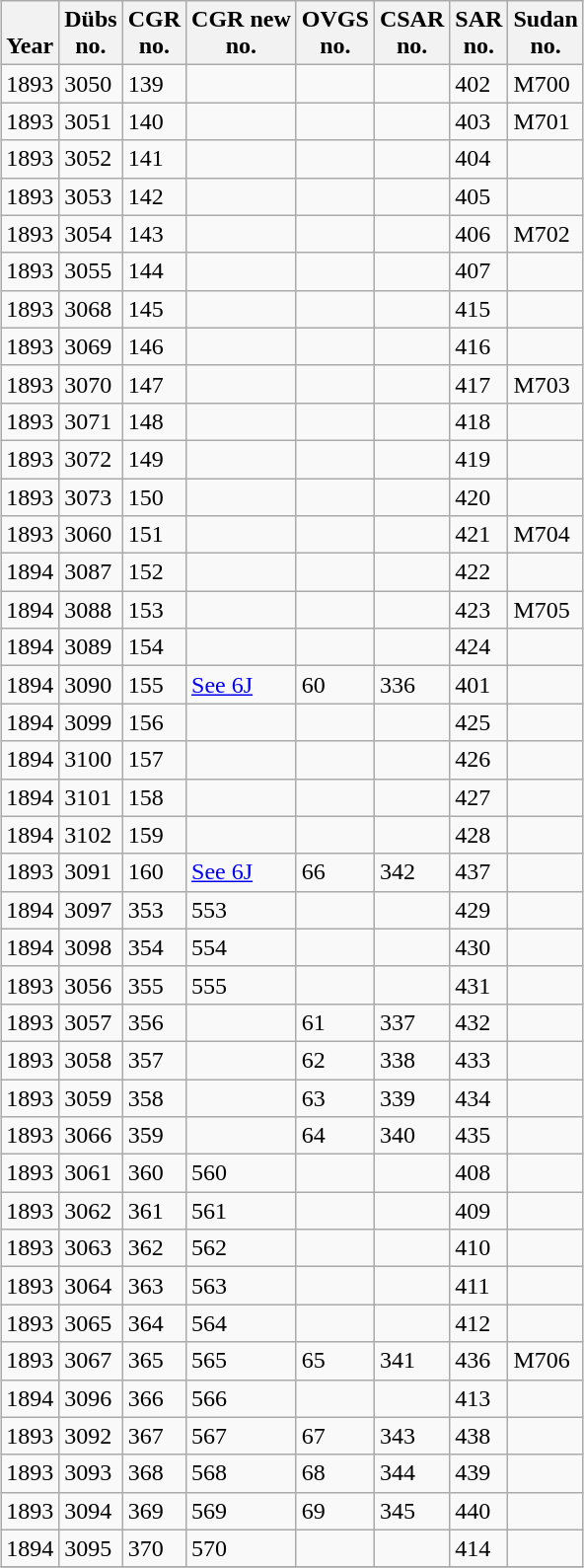<table class="wikitable collapsible collapsed sortable" style="margin:0.5em auto; font-size:100%;">
<tr>
<th><br>Year</th>
<th>Dübs<br>no.</th>
<th>CGR<br>no.</th>
<th>CGR new<br>no.</th>
<th>OVGS<br>no.</th>
<th>CSAR<br>no.</th>
<th>SAR<br>no.</th>
<th>Sudan<br>no.</th>
</tr>
<tr>
<td>1893</td>
<td>3050</td>
<td>139</td>
<td></td>
<td></td>
<td></td>
<td>402</td>
<td>M700</td>
</tr>
<tr>
<td>1893</td>
<td>3051</td>
<td>140</td>
<td></td>
<td></td>
<td></td>
<td>403</td>
<td>M701</td>
</tr>
<tr>
<td>1893</td>
<td>3052</td>
<td>141</td>
<td></td>
<td></td>
<td></td>
<td>404</td>
<td></td>
</tr>
<tr>
<td>1893</td>
<td>3053</td>
<td>142</td>
<td></td>
<td></td>
<td></td>
<td>405</td>
<td></td>
</tr>
<tr>
<td>1893</td>
<td>3054</td>
<td>143</td>
<td></td>
<td></td>
<td></td>
<td>406</td>
<td>M702</td>
</tr>
<tr>
<td>1893</td>
<td>3055</td>
<td>144</td>
<td></td>
<td></td>
<td></td>
<td>407</td>
<td></td>
</tr>
<tr>
<td>1893</td>
<td>3068</td>
<td>145</td>
<td></td>
<td></td>
<td></td>
<td>415</td>
<td></td>
</tr>
<tr>
<td>1893</td>
<td>3069</td>
<td>146</td>
<td></td>
<td></td>
<td></td>
<td>416</td>
<td></td>
</tr>
<tr>
<td>1893</td>
<td>3070</td>
<td>147</td>
<td></td>
<td></td>
<td></td>
<td>417</td>
<td>M703</td>
</tr>
<tr>
<td>1893</td>
<td>3071</td>
<td>148</td>
<td></td>
<td></td>
<td></td>
<td>418</td>
<td></td>
</tr>
<tr>
<td>1893</td>
<td>3072</td>
<td>149</td>
<td></td>
<td></td>
<td></td>
<td>419</td>
<td></td>
</tr>
<tr>
<td>1893</td>
<td>3073</td>
<td>150</td>
<td></td>
<td></td>
<td></td>
<td>420</td>
<td></td>
</tr>
<tr>
<td>1893</td>
<td>3060</td>
<td>151</td>
<td></td>
<td></td>
<td></td>
<td>421</td>
<td>M704</td>
</tr>
<tr>
<td>1894</td>
<td>3087</td>
<td>152</td>
<td></td>
<td></td>
<td></td>
<td>422</td>
<td></td>
</tr>
<tr>
<td>1894</td>
<td>3088</td>
<td>153</td>
<td></td>
<td></td>
<td></td>
<td>423</td>
<td>M705</td>
</tr>
<tr>
<td>1894</td>
<td>3089</td>
<td>154</td>
<td></td>
<td></td>
<td></td>
<td>424</td>
<td></td>
</tr>
<tr>
<td>1894</td>
<td>3090</td>
<td>155</td>
<td><a href='#'>See 6J</a></td>
<td>60</td>
<td>336</td>
<td>401</td>
<td></td>
</tr>
<tr>
<td>1894</td>
<td>3099</td>
<td>156</td>
<td></td>
<td></td>
<td></td>
<td>425</td>
<td></td>
</tr>
<tr>
<td>1894</td>
<td>3100</td>
<td>157</td>
<td></td>
<td></td>
<td></td>
<td>426</td>
<td></td>
</tr>
<tr>
<td>1894</td>
<td>3101</td>
<td>158</td>
<td></td>
<td></td>
<td></td>
<td>427</td>
<td></td>
</tr>
<tr>
<td>1894</td>
<td>3102</td>
<td>159</td>
<td></td>
<td></td>
<td></td>
<td>428</td>
<td></td>
</tr>
<tr>
<td>1893</td>
<td>3091</td>
<td>160</td>
<td><a href='#'>See 6J</a></td>
<td>66</td>
<td>342</td>
<td>437</td>
<td></td>
</tr>
<tr>
<td>1894</td>
<td>3097</td>
<td>353</td>
<td>553</td>
<td></td>
<td></td>
<td>429</td>
<td></td>
</tr>
<tr>
<td>1894</td>
<td>3098</td>
<td>354</td>
<td>554</td>
<td></td>
<td></td>
<td>430</td>
<td></td>
</tr>
<tr>
<td>1893</td>
<td>3056</td>
<td>355</td>
<td>555</td>
<td></td>
<td></td>
<td>431</td>
<td></td>
</tr>
<tr>
<td>1893</td>
<td>3057</td>
<td>356</td>
<td></td>
<td>61</td>
<td>337</td>
<td>432</td>
<td></td>
</tr>
<tr>
<td>1893</td>
<td>3058</td>
<td>357</td>
<td></td>
<td>62</td>
<td>338</td>
<td>433</td>
<td></td>
</tr>
<tr>
<td>1893</td>
<td>3059</td>
<td>358</td>
<td></td>
<td>63</td>
<td>339</td>
<td>434</td>
<td></td>
</tr>
<tr>
<td>1893</td>
<td>3066</td>
<td>359</td>
<td></td>
<td>64</td>
<td>340</td>
<td>435</td>
<td></td>
</tr>
<tr>
<td>1893</td>
<td>3061</td>
<td>360</td>
<td>560</td>
<td></td>
<td></td>
<td>408</td>
<td></td>
</tr>
<tr>
<td>1893</td>
<td>3062</td>
<td>361</td>
<td>561</td>
<td></td>
<td></td>
<td>409</td>
<td></td>
</tr>
<tr>
<td>1893</td>
<td>3063</td>
<td>362</td>
<td>562</td>
<td></td>
<td></td>
<td>410</td>
<td></td>
</tr>
<tr>
<td>1893</td>
<td>3064</td>
<td>363</td>
<td>563</td>
<td></td>
<td></td>
<td>411</td>
<td></td>
</tr>
<tr>
<td>1893</td>
<td>3065</td>
<td>364</td>
<td>564</td>
<td></td>
<td></td>
<td>412</td>
<td></td>
</tr>
<tr>
<td>1893</td>
<td>3067</td>
<td>365</td>
<td>565</td>
<td>65</td>
<td>341</td>
<td>436</td>
<td>M706</td>
</tr>
<tr>
<td>1894</td>
<td>3096</td>
<td>366</td>
<td>566</td>
<td></td>
<td></td>
<td>413</td>
<td></td>
</tr>
<tr>
<td>1893</td>
<td>3092</td>
<td>367</td>
<td>567</td>
<td>67</td>
<td>343</td>
<td>438</td>
<td></td>
</tr>
<tr>
<td>1893</td>
<td>3093</td>
<td>368</td>
<td>568</td>
<td>68</td>
<td>344</td>
<td>439</td>
<td></td>
</tr>
<tr>
<td>1893</td>
<td>3094</td>
<td>369</td>
<td>569</td>
<td>69</td>
<td>345</td>
<td>440</td>
<td></td>
</tr>
<tr>
<td>1894</td>
<td>3095</td>
<td>370</td>
<td>570</td>
<td></td>
<td></td>
<td>414</td>
<td></td>
</tr>
<tr>
</tr>
</table>
